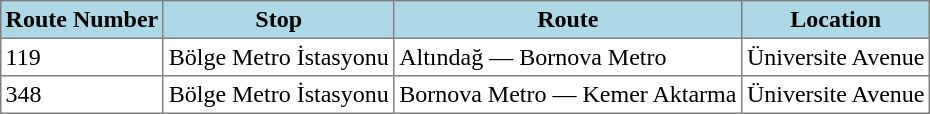<table class="toccolours" border="1" cellpadding="3" style="margin:1em auto; border-collapse:collapse">
<tr style="background:lightblue;">
<th>Route Number</th>
<th>Stop</th>
<th>Route</th>
<th>Location</th>
</tr>
<tr>
<td>119</td>
<td>Bölge Metro İstasyonu</td>
<td>Altındağ — Bornova Metro</td>
<td>Üniversite Avenue</td>
</tr>
<tr>
<td>348</td>
<td>Bölge Metro İstasyonu</td>
<td>Bornova Metro — Kemer Aktarma</td>
<td>Üniversite Avenue</td>
</tr>
</table>
